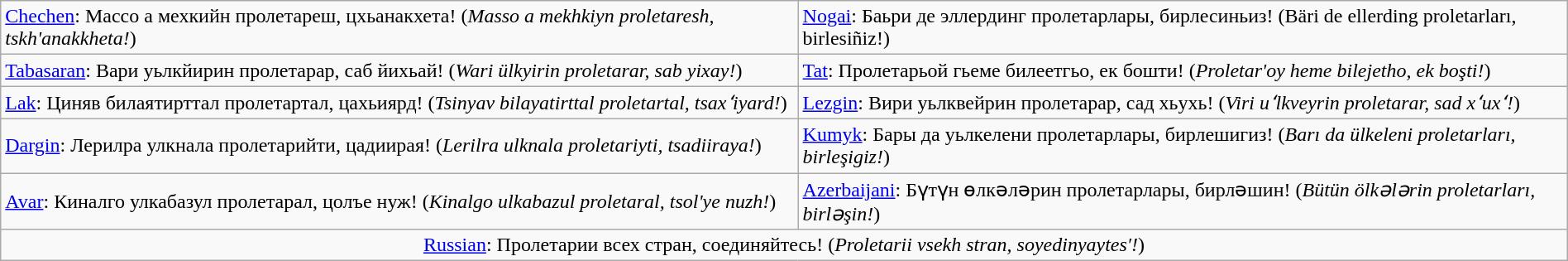<table class="wikitable" border="1" width=100%>
<tr>
<td><a href='#'>Chechen</a>: Массо а мехкийн пролетареш, цхьанакхета! (<em>Masso a mekhkiyn proletaresh, tskh'anakkheta!</em>)</td>
<td><a href='#'>Nogai</a>: Баьри де эллердинг пролетарлары, бирлесиньиз! (Bäri de ellerding proletarları, birlesiñiz!)</td>
</tr>
<tr>
<td><a href='#'>Tabasaran</a>: Вари уьлкйирин пролетарар, саб йихьай! (<em>Wari ülkyirin proletarar, sab yixay!</em>)</td>
<td><a href='#'>Tat</a>: Пролетарьой гьеме билеетгьо, ек бошти! (<em>Proletar'oy heme bilejetho, ek boşti!</em>)</td>
</tr>
<tr>
<td><a href='#'>Lak</a>: Циняв билаятирттал пролетартал, цахьиярд!        (<em>Tsinyav bilayatirttal proletartal, tsaxʻiyard!</em>)</td>
<td><a href='#'>Lezgin</a>: Вири уьлквейрин пролетарар, сад хьухь! (<em>Viri uʻlkveyrin proletarar, sad xʻuxʻ!</em>)</td>
</tr>
<tr>
<td><a href='#'>Dargin</a>: Лерилра улкнала пролетарийти, цадиирая! (<em>Lerilra ulknala proletariyti, tsadiiraya!</em>)</td>
<td><a href='#'>Kumyk</a>: Бары да уьлкелени пролетарлары, бирлешигиз! (<em>Barı da ülkeleni proletarları, birleşigiz!</em>)</td>
</tr>
<tr>
<td><a href='#'>Avar</a>: Киналго улкабазул пролетарал, цолъе нуж! (<em>Kinalgo ulkabazul proletaral, tsol'ye nuzh!</em>)</td>
<td><a href='#'>Azerbaijani</a>: Бүтүн өлкәләрин пролетарлары, бирләшин! (<em>Bütün ölkələrin proletarları, birləşin!</em>)</td>
</tr>
<tr>
<td colspan="3" style="text-align:center"><a href='#'>Russian</a>: Пролетарии всех стран, соединяйтесь! (<em>Proletarii vsekh stran, soyedinyaytes′!</em>)</td>
</tr>
</table>
